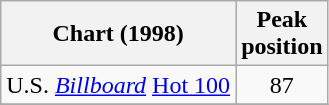<table class="wikitable">
<tr>
<th>Chart (1998)</th>
<th>Peak<br>position</th>
</tr>
<tr>
<td>U.S. <em><a href='#'>Billboard</a></em> <a href='#'>Hot 100</a></td>
<td style="text-align:center;">87</td>
</tr>
<tr>
</tr>
</table>
